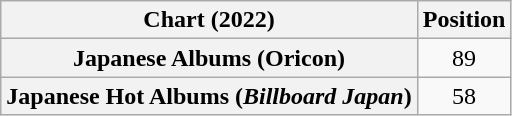<table class="wikitable sortable plainrowheaders" style="text-align:center">
<tr>
<th scope="col">Chart (2022)</th>
<th scope="col">Position</th>
</tr>
<tr>
<th scope="row">Japanese Albums (Oricon)</th>
<td>89</td>
</tr>
<tr>
<th scope="row">Japanese Hot Albums (<em>Billboard Japan</em>)</th>
<td>58</td>
</tr>
</table>
